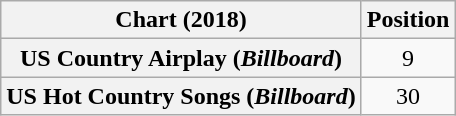<table class="wikitable sortable plainrowheaders" style="text-align:center">
<tr>
<th scope="col">Chart (2018)</th>
<th scope="col">Position</th>
</tr>
<tr>
<th scope="row">US Country Airplay (<em>Billboard</em>)</th>
<td>9</td>
</tr>
<tr>
<th scope="row">US Hot Country Songs (<em>Billboard</em>)</th>
<td>30</td>
</tr>
</table>
